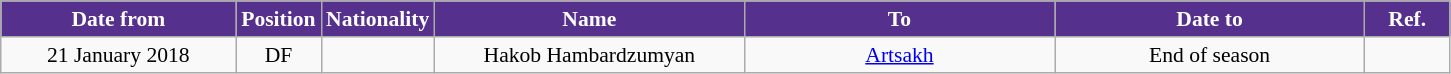<table class="wikitable"  style="text-align:center; font-size:90%; ">
<tr>
<th style="background:#55308D; color:white; width:150px;">Date from</th>
<th style="background:#55308D; color:white; width:50px;">Position</th>
<th style="background:#55308D; color:white; width:50px;">Nationality</th>
<th style="background:#55308D; color:white; width:200px;">Name</th>
<th style="background:#55308D; color:white; width:200px;">To</th>
<th style="background:#55308D; color:white; width:200px;">Date to</th>
<th style="background:#55308D; color:white; width:50px;">Ref.</th>
</tr>
<tr>
<td>21 January 2018</td>
<td>DF</td>
<td></td>
<td>Hakob Hambardzumyan</td>
<td><a href='#'>Artsakh</a></td>
<td>End of season</td>
<td></td>
</tr>
</table>
